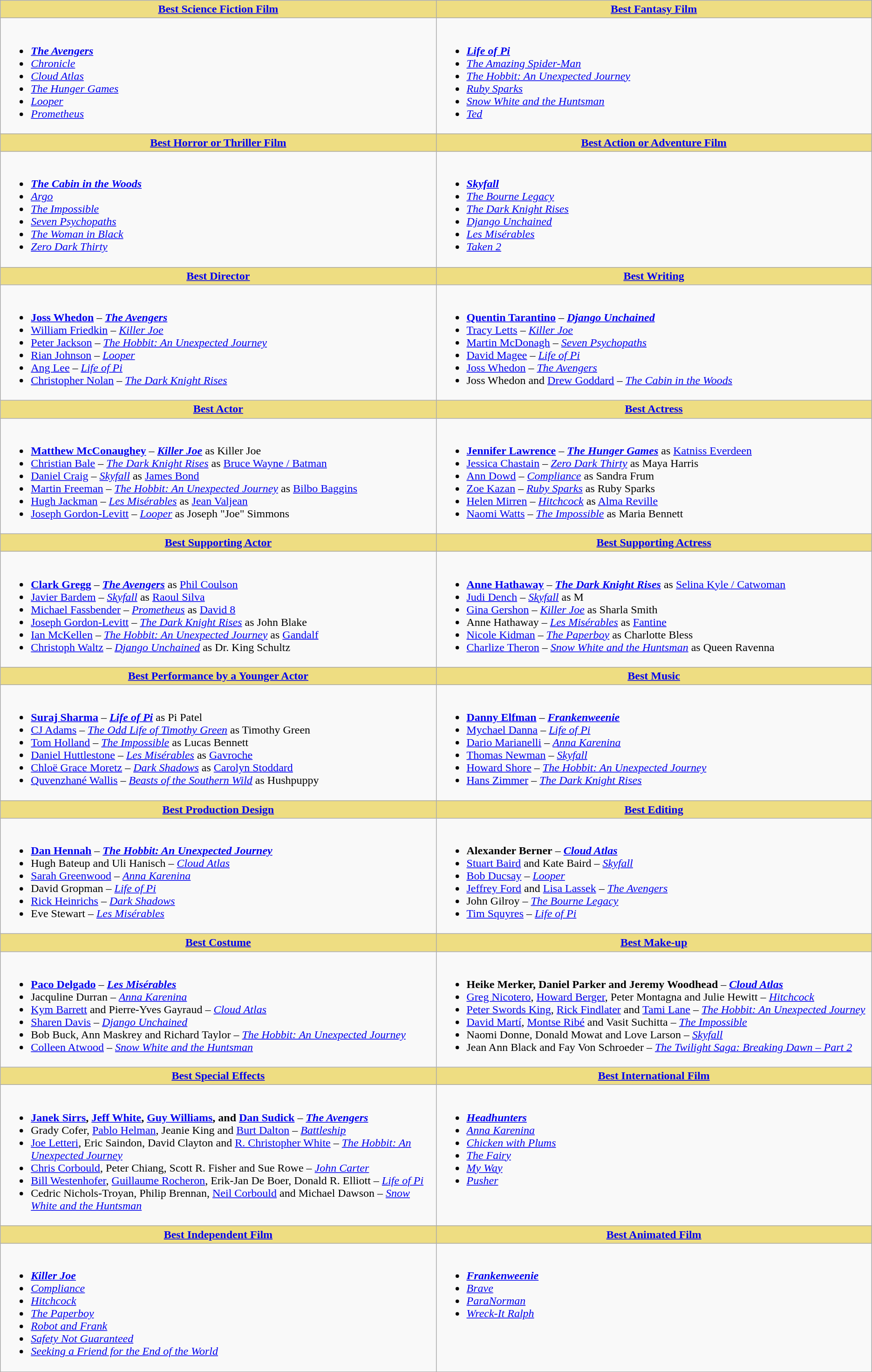<table class=wikitable>
<tr>
<th style="background:#EEDD82; width:50%"><a href='#'>Best Science Fiction Film</a></th>
<th style="background:#EEDD82; width:50%"><a href='#'>Best Fantasy Film</a></th>
</tr>
<tr>
<td valign="top"><br><ul><li><strong><em><a href='#'>The Avengers</a></em></strong></li><li><em><a href='#'>Chronicle</a></em></li><li><em><a href='#'>Cloud Atlas</a></em></li><li><em><a href='#'>The Hunger Games</a></em></li><li><em><a href='#'>Looper</a></em></li><li><em><a href='#'>Prometheus</a></em></li></ul></td>
<td valign="top"><br><ul><li><strong><em><a href='#'>Life of Pi</a></em></strong></li><li><em><a href='#'>The Amazing Spider-Man</a></em></li><li><em><a href='#'>The Hobbit: An Unexpected Journey</a></em></li><li><em><a href='#'>Ruby Sparks</a></em></li><li><em><a href='#'>Snow White and the Huntsman</a></em></li><li><em><a href='#'>Ted</a></em></li></ul></td>
</tr>
<tr>
<th style="background:#EEDD82; width:50%"><a href='#'>Best Horror or Thriller Film</a></th>
<th style="background:#EEDD82; width:50%"><a href='#'>Best Action or Adventure Film</a></th>
</tr>
<tr>
<td valign="top"><br><ul><li><strong><em><a href='#'>The Cabin in the Woods</a></em></strong></li><li><em><a href='#'>Argo</a></em></li><li><em><a href='#'>The Impossible</a></em></li><li><em><a href='#'>Seven Psychopaths</a></em></li><li><em><a href='#'>The Woman in Black</a></em></li><li><em><a href='#'>Zero Dark Thirty</a></em></li></ul></td>
<td valign="top"><br><ul><li><strong><em><a href='#'>Skyfall</a></em></strong></li><li><em><a href='#'>The Bourne Legacy</a></em></li><li><em><a href='#'>The Dark Knight Rises</a></em></li><li><em><a href='#'>Django Unchained</a></em></li><li><em><a href='#'>Les Misérables</a></em></li><li><em><a href='#'>Taken 2</a></em></li></ul></td>
</tr>
<tr>
<th style="background:#EEDD82"><a href='#'>Best Director</a></th>
<th style="background:#EEDD82"><a href='#'>Best Writing</a></th>
</tr>
<tr>
<td valign="top"><br><ul><li><strong><a href='#'>Joss Whedon</a></strong> – <strong><em><a href='#'>The Avengers</a></em></strong></li><li><a href='#'>William Friedkin</a> – <em><a href='#'>Killer Joe</a></em></li><li><a href='#'>Peter Jackson</a> – <em><a href='#'>The Hobbit: An Unexpected Journey</a></em></li><li><a href='#'>Rian Johnson</a> – <em><a href='#'>Looper</a></em></li><li><a href='#'>Ang Lee</a> – <em><a href='#'>Life of Pi</a></em></li><li><a href='#'>Christopher Nolan</a> – <em><a href='#'>The Dark Knight Rises</a></em></li></ul></td>
<td valign="top"><br><ul><li><strong><a href='#'>Quentin Tarantino</a></strong> – <strong><em><a href='#'>Django Unchained</a></em></strong></li><li><a href='#'>Tracy Letts</a> – <em><a href='#'>Killer Joe</a></em></li><li><a href='#'>Martin McDonagh</a> – <em><a href='#'>Seven Psychopaths</a></em></li><li><a href='#'>David Magee</a> – <em><a href='#'>Life of Pi</a></em></li><li><a href='#'>Joss Whedon</a> – <em><a href='#'>The Avengers</a></em></li><li>Joss Whedon and <a href='#'>Drew Goddard</a> – <em><a href='#'>The Cabin in the Woods</a></em></li></ul></td>
</tr>
<tr>
<th style="background:#EEDD82"><a href='#'>Best Actor</a></th>
<th style="background:#EEDD82"><a href='#'>Best Actress</a></th>
</tr>
<tr>
<td valign="top"><br><ul><li><strong><a href='#'>Matthew McConaughey</a></strong> – <strong><em><a href='#'>Killer Joe</a></em></strong> as Killer Joe</li><li><a href='#'>Christian Bale</a> – <em><a href='#'>The Dark Knight Rises</a></em> as <a href='#'>Bruce Wayne / Batman</a></li><li><a href='#'>Daniel Craig</a> – <em><a href='#'>Skyfall</a></em> as <a href='#'>James Bond</a></li><li><a href='#'>Martin Freeman</a> – <em><a href='#'>The Hobbit: An Unexpected Journey</a></em> as <a href='#'>Bilbo Baggins</a></li><li><a href='#'>Hugh Jackman</a>  – <em><a href='#'>Les Misérables</a></em> as <a href='#'>Jean Valjean</a></li><li><a href='#'>Joseph Gordon-Levitt</a>  – <em><a href='#'>Looper</a></em> as Joseph "Joe" Simmons</li></ul></td>
<td valign="top"><br><ul><li><strong><a href='#'>Jennifer Lawrence</a></strong> – <strong><em><a href='#'>The Hunger Games</a></em></strong> as <a href='#'>Katniss Everdeen</a></li><li><a href='#'>Jessica Chastain</a> – <em><a href='#'>Zero Dark Thirty</a></em> as Maya Harris</li><li><a href='#'>Ann Dowd</a> – <em><a href='#'>Compliance</a></em> as Sandra Frum</li><li><a href='#'>Zoe Kazan</a> – <em><a href='#'>Ruby Sparks</a></em> as Ruby Sparks</li><li><a href='#'>Helen Mirren</a> – <em><a href='#'>Hitchcock</a></em> as <a href='#'>Alma Reville</a></li><li><a href='#'>Naomi Watts</a> – <em><a href='#'>The Impossible</a></em> as Maria Bennett</li></ul></td>
</tr>
<tr>
<th style="background:#EEDD82"><a href='#'>Best Supporting Actor</a></th>
<th style="background:#EEDD82"><a href='#'>Best Supporting Actress</a></th>
</tr>
<tr>
<td valign="top"><br><ul><li><strong><a href='#'>Clark Gregg</a></strong> – <strong><em><a href='#'>The Avengers</a></em></strong> as <a href='#'>Phil Coulson</a></li><li><a href='#'>Javier Bardem</a> – <em><a href='#'>Skyfall</a></em> as <a href='#'>Raoul Silva</a></li><li><a href='#'>Michael Fassbender</a> – <em><a href='#'>Prometheus</a></em> as <a href='#'>David 8</a></li><li><a href='#'>Joseph Gordon-Levitt</a> – <em><a href='#'>The Dark Knight Rises</a></em> as John Blake</li><li><a href='#'>Ian McKellen</a> – <em><a href='#'>The Hobbit: An Unexpected Journey</a></em> as <a href='#'>Gandalf</a></li><li><a href='#'>Christoph Waltz</a> – <em><a href='#'>Django Unchained</a></em> as  Dr. King Schultz</li></ul></td>
<td valign="top"><br><ul><li><strong><a href='#'>Anne Hathaway</a></strong> – <strong><em><a href='#'>The Dark Knight Rises</a></em></strong> as <a href='#'>Selina Kyle / Catwoman</a></li><li><a href='#'>Judi Dench</a> – <em><a href='#'>Skyfall</a></em> as M</li><li><a href='#'>Gina Gershon</a> – <em><a href='#'>Killer Joe</a></em> as Sharla Smith</li><li>Anne Hathaway – <em><a href='#'>Les Misérables</a></em> as <a href='#'>Fantine</a></li><li><a href='#'>Nicole Kidman</a> – <em><a href='#'>The Paperboy</a></em> as Charlotte Bless</li><li><a href='#'>Charlize Theron</a> – <em><a href='#'>Snow White and the Huntsman</a></em> as Queen Ravenna</li></ul></td>
</tr>
<tr>
<th style="background:#EEDD82"><a href='#'>Best Performance by a Younger Actor</a></th>
<th style="background:#EEDD82"><a href='#'>Best Music</a></th>
</tr>
<tr>
<td valign="top"><br><ul><li><strong><a href='#'>Suraj Sharma</a></strong> – <strong><em><a href='#'>Life of Pi</a></em></strong> as Pi Patel</li><li><a href='#'>CJ Adams</a> – <em><a href='#'>The Odd Life of Timothy Green</a></em> as Timothy Green</li><li><a href='#'>Tom Holland</a> – <em><a href='#'>The Impossible</a></em> as Lucas Bennett</li><li><a href='#'>Daniel Huttlestone</a> – <em><a href='#'>Les Misérables</a></em> as <a href='#'>Gavroche</a></li><li><a href='#'>Chloë Grace Moretz</a> – <em><a href='#'>Dark Shadows</a></em> as <a href='#'>Carolyn Stoddard</a></li><li><a href='#'>Quvenzhané Wallis</a> – <em><a href='#'>Beasts of the Southern Wild</a></em> as Hushpuppy</li></ul></td>
<td valign="top"><br><ul><li><strong><a href='#'>Danny Elfman</a></strong> – <strong><em><a href='#'>Frankenweenie</a></em></strong></li><li><a href='#'>Mychael Danna</a> – <em><a href='#'>Life of Pi</a></em></li><li><a href='#'>Dario Marianelli</a> – <em><a href='#'>Anna Karenina</a></em></li><li><a href='#'>Thomas Newman</a> – <em><a href='#'>Skyfall</a></em></li><li><a href='#'>Howard Shore</a> – <em><a href='#'>The Hobbit: An Unexpected Journey</a></em></li><li><a href='#'>Hans Zimmer</a> – <em><a href='#'>The Dark Knight Rises</a></em></li></ul></td>
</tr>
<tr>
<th style="background:#EEDD82"><a href='#'>Best Production Design</a></th>
<th style="background:#EEDD82"><a href='#'>Best Editing</a></th>
</tr>
<tr>
<td valign="top"><br><ul><li><strong><a href='#'>Dan Hennah</a></strong> – <strong><em><a href='#'>The Hobbit: An Unexpected Journey</a></em></strong></li><li>Hugh Bateup and Uli Hanisch – <em><a href='#'>Cloud Atlas</a></em></li><li><a href='#'>Sarah Greenwood</a> – <em><a href='#'>Anna Karenina</a></em></li><li>David Gropman – <em><a href='#'>Life of Pi</a></em></li><li><a href='#'>Rick Heinrichs</a> – <em><a href='#'>Dark Shadows</a></em></li><li>Eve Stewart – <em><a href='#'>Les Misérables</a></em></li></ul></td>
<td valign="top"><br><ul><li><strong>Alexander Berner</strong> – <strong><em><a href='#'>Cloud Atlas</a></em></strong></li><li><a href='#'>Stuart Baird</a> and Kate Baird – <em><a href='#'>Skyfall</a></em></li><li><a href='#'>Bob Ducsay</a> – <em><a href='#'>Looper</a></em></li><li><a href='#'>Jeffrey Ford</a> and <a href='#'>Lisa Lassek</a> – <em><a href='#'>The Avengers</a></em></li><li>John Gilroy – <em><a href='#'>The Bourne Legacy</a></em></li><li><a href='#'>Tim Squyres</a> – <em><a href='#'>Life of Pi</a></em></li></ul></td>
</tr>
<tr>
<th style="background:#EEDD82"><a href='#'>Best Costume</a></th>
<th style="background:#EEDD82"><a href='#'>Best Make-up</a></th>
</tr>
<tr>
<td valign="top"><br><ul><li><strong><a href='#'>Paco Delgado</a></strong> – <strong><em><a href='#'>Les Misérables</a></em></strong></li><li>Jacquline Durran – <em><a href='#'>Anna Karenina</a></em></li><li><a href='#'>Kym Barrett</a> and Pierre-Yves Gayraud – <em><a href='#'>Cloud Atlas</a></em></li><li><a href='#'>Sharen Davis</a> – <em><a href='#'>Django Unchained</a></em></li><li>Bob Buck, Ann Maskrey and Richard Taylor – <em><a href='#'>The Hobbit: An Unexpected Journey</a></em></li><li><a href='#'>Colleen Atwood</a> – <em><a href='#'>Snow White and the Huntsman</a></em></li></ul></td>
<td valign="top"><br><ul><li><strong>Heike Merker, Daniel Parker and Jeremy Woodhead</strong> – <strong><em><a href='#'>Cloud Atlas</a></em></strong></li><li><a href='#'>Greg Nicotero</a>, <a href='#'>Howard Berger</a>, Peter Montagna and Julie Hewitt – <em><a href='#'>Hitchcock</a></em></li><li><a href='#'>Peter Swords King</a>, <a href='#'>Rick Findlater</a> and <a href='#'>Tami Lane</a> – <em><a href='#'>The Hobbit: An Unexpected Journey</a></em></li><li><a href='#'>David Martí</a>, <a href='#'>Montse Ribé</a> and Vasit Suchitta – <em><a href='#'>The Impossible</a></em></li><li>Naomi Donne, Donald Mowat and Love Larson – <em><a href='#'>Skyfall</a></em></li><li>Jean Ann Black and Fay Von Schroeder – <em><a href='#'>The Twilight Saga: Breaking Dawn – Part 2</a></em></li></ul></td>
</tr>
<tr>
<th style="background:#EEDD82"><a href='#'>Best Special Effects</a></th>
<th style="background:#EEDD82"><a href='#'>Best International Film</a></th>
</tr>
<tr>
<td valign="top"><br><ul><li><strong><a href='#'>Janek Sirrs</a>, <a href='#'>Jeff White</a>, <a href='#'>Guy Williams</a>, and <a href='#'>Dan Sudick</a></strong> – <strong><em><a href='#'>The Avengers</a></em></strong></li><li>Grady Cofer, <a href='#'>Pablo Helman</a>, Jeanie King and <a href='#'>Burt Dalton</a> – <em><a href='#'>Battleship</a></em></li><li><a href='#'>Joe Letteri</a>, Eric Saindon, David Clayton and <a href='#'>R. Christopher White</a> – <em><a href='#'>The Hobbit: An Unexpected Journey</a></em></li><li><a href='#'>Chris Corbould</a>, Peter Chiang, Scott R. Fisher and Sue Rowe – <em><a href='#'>John Carter</a></em></li><li><a href='#'>Bill Westenhofer</a>, <a href='#'>Guillaume Rocheron</a>, Erik-Jan De Boer, Donald R. Elliott – <em><a href='#'>Life of Pi</a></em></li><li>Cedric Nichols-Troyan, Philip Brennan, <a href='#'>Neil Corbould</a> and Michael Dawson – <em><a href='#'>Snow White and the Huntsman</a></em></li></ul></td>
<td valign="top"><br><ul><li><strong><em><a href='#'>Headhunters</a></em></strong></li><li><em><a href='#'>Anna Karenina</a></em></li><li><em><a href='#'>Chicken with Plums</a></em></li><li><em><a href='#'>The Fairy</a></em></li><li><em><a href='#'>My Way</a></em></li><li><em><a href='#'>Pusher</a></em></li></ul></td>
</tr>
<tr>
<th style="background:#EEDD82"><a href='#'>Best Independent Film</a></th>
<th style="background:#EEDD82"><a href='#'>Best Animated Film</a></th>
</tr>
<tr>
<td valign="top"><br><ul><li><strong><em><a href='#'>Killer Joe</a></em></strong></li><li><em><a href='#'>Compliance</a></em></li><li><em><a href='#'>Hitchcock</a></em></li><li><em><a href='#'>The Paperboy</a></em></li><li><em><a href='#'>Robot and Frank</a></em></li><li><em><a href='#'>Safety Not Guaranteed</a></em></li><li><em><a href='#'>Seeking a Friend for the End of the World</a></em></li></ul></td>
<td valign="top"><br><ul><li><strong><em><a href='#'>Frankenweenie</a></em></strong></li><li><em><a href='#'>Brave</a></em></li><li><em><a href='#'>ParaNorman</a></em></li><li><em><a href='#'>Wreck-It Ralph</a></em></li></ul></td>
</tr>
</table>
